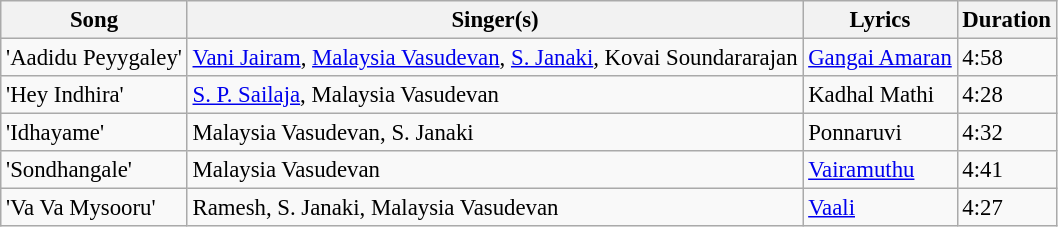<table class="wikitable" style="font-size:95%;">
<tr>
<th>Song</th>
<th>Singer(s)</th>
<th>Lyrics</th>
<th>Duration</th>
</tr>
<tr>
<td>'Aadidu Peyygaley'</td>
<td><a href='#'>Vani Jairam</a>, <a href='#'>Malaysia Vasudevan</a>, <a href='#'>S. Janaki</a>, Kovai Soundararajan</td>
<td><a href='#'>Gangai Amaran</a></td>
<td>4:58</td>
</tr>
<tr>
<td>'Hey Indhira'</td>
<td><a href='#'>S. P. Sailaja</a>, Malaysia Vasudevan</td>
<td>Kadhal Mathi</td>
<td>4:28</td>
</tr>
<tr>
<td>'Idhayame'</td>
<td>Malaysia Vasudevan, S. Janaki</td>
<td>Ponnaruvi</td>
<td>4:32</td>
</tr>
<tr>
<td>'Sondhangale'</td>
<td>Malaysia Vasudevan</td>
<td><a href='#'>Vairamuthu</a></td>
<td>4:41</td>
</tr>
<tr>
<td>'Va Va Mysooru'</td>
<td>Ramesh, S. Janaki, Malaysia Vasudevan</td>
<td><a href='#'>Vaali</a></td>
<td>4:27</td>
</tr>
</table>
